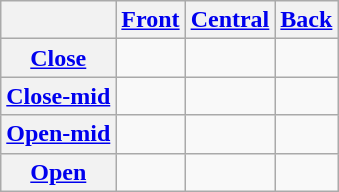<table class="wikitable" style="text-align:center;">
<tr>
<th></th>
<th><a href='#'>Front</a></th>
<th><a href='#'>Central</a></th>
<th><a href='#'>Back</a></th>
</tr>
<tr>
<th><a href='#'>Close</a></th>
<td></td>
<td></td>
<td></td>
</tr>
<tr>
<th><a href='#'>Close-mid</a></th>
<td></td>
<td></td>
<td></td>
</tr>
<tr>
<th><a href='#'>Open-mid</a></th>
<td></td>
<td></td>
<td></td>
</tr>
<tr>
<th><a href='#'>Open</a></th>
<td></td>
<td></td>
<td></td>
</tr>
</table>
